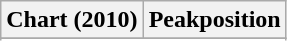<table class="wikitable sortable">
<tr>
<th>Chart (2010)</th>
<th>Peakposition</th>
</tr>
<tr>
</tr>
<tr>
</tr>
<tr>
</tr>
</table>
